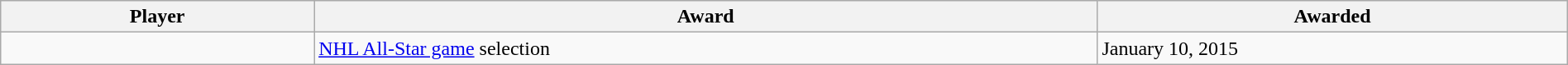<table class="wikitable sortable" style="width:100%;">
<tr>
<th style="width:20%;">Player</th>
<th style="width:50%;">Award</th>
<th style="width:30%;" data-sort-type="date">Awarded</th>
</tr>
<tr>
<td></td>
<td><a href='#'>NHL All-Star game</a> selection</td>
<td>January 10, 2015</td>
</tr>
</table>
